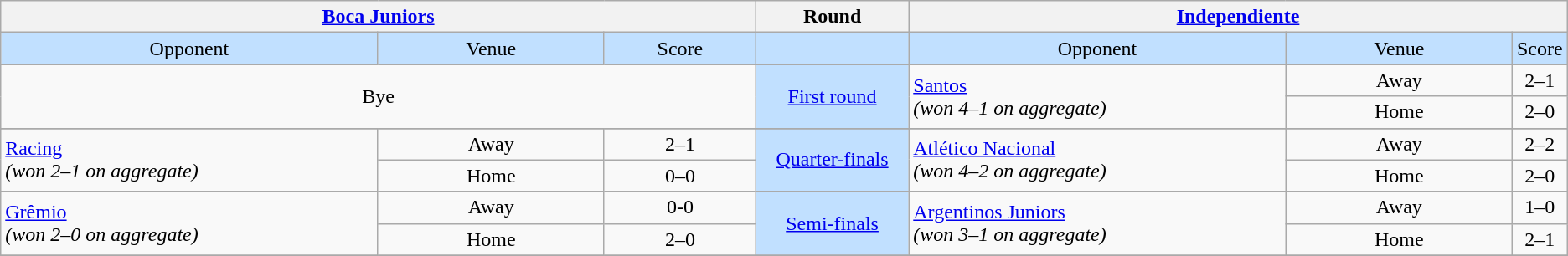<table class="wikitable" style="text-align: center;">
<tr>
<th colspan=3><a href='#'>Boca Juniors</a></th>
<th>Round</th>
<th colspan=3><a href='#'>Independiente</a></th>
</tr>
<tr bgcolor=#c1e0ff>
<td width=25%>Opponent</td>
<td width=15%>Venue</td>
<td width=10%>Score</td>
<td width=10%></td>
<td width=25%>Opponent</td>
<td width=25%>Venue</td>
<td width=10%>Score</td>
</tr>
<tr>
<td rowspan=2 colspan=3>Bye</td>
<td rowspan=2 bgcolor=#c1e0ff><a href='#'>First round</a></td>
<td rowspan=2 align=left> <a href='#'>Santos</a><br><em>(won 4–1 on aggregate)</em></td>
<td>Away</td>
<td>2–1</td>
</tr>
<tr>
<td>Home</td>
<td>2–0</td>
</tr>
<tr>
</tr>
<tr>
<td rowspan=2 align=left> <a href='#'>Racing</a><br><em>(won 2–1 on aggregate)</em></td>
<td>Away</td>
<td>2–1</td>
<td rowspan=2 bgcolor=#c1e0ff><a href='#'>Quarter-finals</a></td>
<td rowspan=2 align=left> <a href='#'>Atlético Nacional</a><br><em>(won 4–2 on aggregate)</em></td>
<td>Away</td>
<td>2–2</td>
</tr>
<tr>
<td>Home</td>
<td>0–0</td>
<td>Home</td>
<td>2–0</td>
</tr>
<tr>
<td rowspan=2 align=left> <a href='#'>Grêmio</a><br><em>(won 2–0 on aggregate)</em></td>
<td>Away</td>
<td>0-0</td>
<td rowspan=2 bgcolor=#c1e0ff><a href='#'>Semi-finals</a></td>
<td rowspan=2 align=left> <a href='#'>Argentinos Juniors</a><br><em>(won 3–1 on aggregate)</em></td>
<td>Away</td>
<td>1–0</td>
</tr>
<tr>
<td>Home</td>
<td>2–0</td>
<td>Home</td>
<td>2–1</td>
</tr>
<tr>
</tr>
</table>
